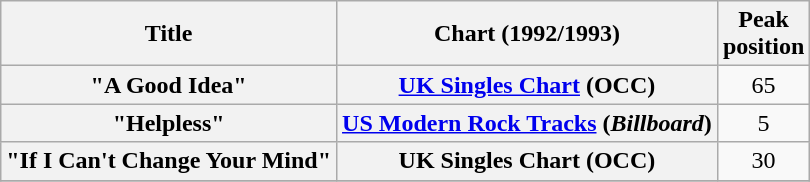<table class="wikitable sortable plainrowheaders">
<tr>
<th>Title</th>
<th>Chart (1992/1993)</th>
<th>Peak<br>position</th>
</tr>
<tr>
<th scope="row">"A Good Idea"</th>
<th scope="row"><a href='#'>UK Singles Chart</a> (OCC)</th>
<td style="text-align:center;">65</td>
</tr>
<tr>
<th scope="row">"Helpless"</th>
<th scope="row"><a href='#'>US Modern Rock Tracks</a> (<em>Billboard</em>)</th>
<td style="text-align:center;">5</td>
</tr>
<tr>
<th scope="row">"If I Can't Change Your Mind"</th>
<th scope="row">UK Singles Chart (OCC)</th>
<td style="text-align:center;">30</td>
</tr>
<tr>
</tr>
</table>
